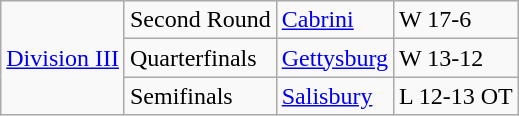<table class="wikitable">
<tr>
<td rowspan="3"><a href='#'>Division III</a></td>
<td>Second Round</td>
<td><a href='#'>Cabrini</a></td>
<td>W 17-6</td>
</tr>
<tr>
<td>Quarterfinals</td>
<td><a href='#'>Gettysburg</a></td>
<td>W 13-12</td>
</tr>
<tr>
<td>Semifinals</td>
<td><a href='#'>Salisbury</a></td>
<td>L 12-13 OT</td>
</tr>
</table>
